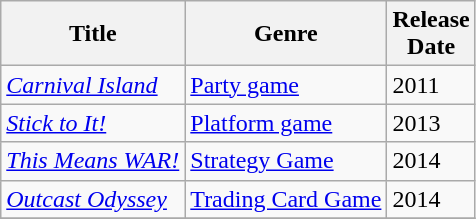<table class="wikitable">
<tr>
<th>Title</th>
<th>Genre</th>
<th>Release<br>Date</th>
</tr>
<tr>
<td><em><a href='#'>Carnival Island</a></em></td>
<td><a href='#'>Party game</a></td>
<td>2011</td>
</tr>
<tr>
<td><em><a href='#'>Stick to It!</a></em></td>
<td><a href='#'>Platform game</a></td>
<td>2013</td>
</tr>
<tr>
<td><em><a href='#'>This Means WAR!</a></em></td>
<td><a href='#'>Strategy Game</a></td>
<td>2014</td>
</tr>
<tr>
<td><em><a href='#'>Outcast Odyssey</a></em></td>
<td><a href='#'>Trading Card Game</a></td>
<td>2014</td>
</tr>
<tr>
</tr>
</table>
